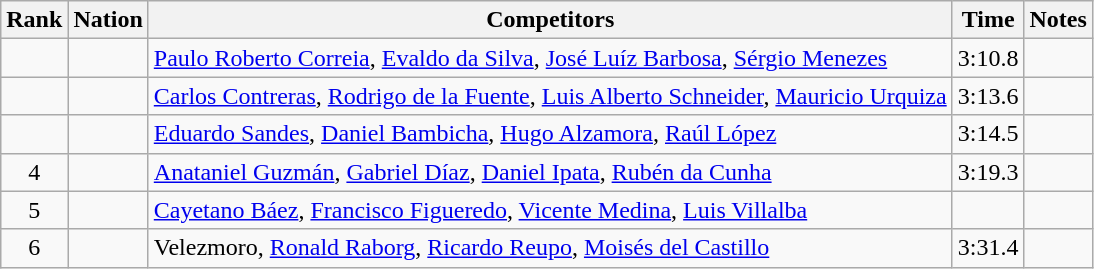<table class="wikitable sortable" style="text-align:center">
<tr>
<th>Rank</th>
<th>Nation</th>
<th>Competitors</th>
<th>Time</th>
<th>Notes</th>
</tr>
<tr>
<td></td>
<td align=left></td>
<td align=left><a href='#'>Paulo Roberto Correia</a>, <a href='#'>Evaldo da Silva</a>, <a href='#'>José Luíz Barbosa</a>, <a href='#'>Sérgio Menezes</a></td>
<td>3:10.8</td>
<td></td>
</tr>
<tr>
<td></td>
<td align=left></td>
<td align=left><a href='#'>Carlos Contreras</a>, <a href='#'>Rodrigo de la Fuente</a>, <a href='#'>Luis Alberto Schneider</a>, <a href='#'>Mauricio Urquiza</a></td>
<td>3:13.6</td>
<td></td>
</tr>
<tr>
<td></td>
<td align=left></td>
<td align=left><a href='#'>Eduardo Sandes</a>, <a href='#'>Daniel Bambicha</a>, <a href='#'>Hugo Alzamora</a>, <a href='#'>Raúl López</a></td>
<td>3:14.5</td>
<td></td>
</tr>
<tr>
<td>4</td>
<td align=left></td>
<td align=left><a href='#'>Anataniel Guzmán</a>, <a href='#'>Gabriel Díaz</a>, <a href='#'>Daniel Ipata</a>, <a href='#'>Rubén da Cunha</a></td>
<td>3:19.3</td>
<td></td>
</tr>
<tr>
<td>5</td>
<td align=left></td>
<td align=left><a href='#'>Cayetano Báez</a>, <a href='#'>Francisco Figueredo</a>, <a href='#'>Vicente Medina</a>, <a href='#'>Luis Villalba</a></td>
<td></td>
<td></td>
</tr>
<tr>
<td>6</td>
<td align=left></td>
<td align=left>Velezmoro, <a href='#'>Ronald Raborg</a>, <a href='#'>Ricardo Reupo</a>, <a href='#'>Moisés del Castillo</a></td>
<td>3:31.4</td>
<td></td>
</tr>
</table>
